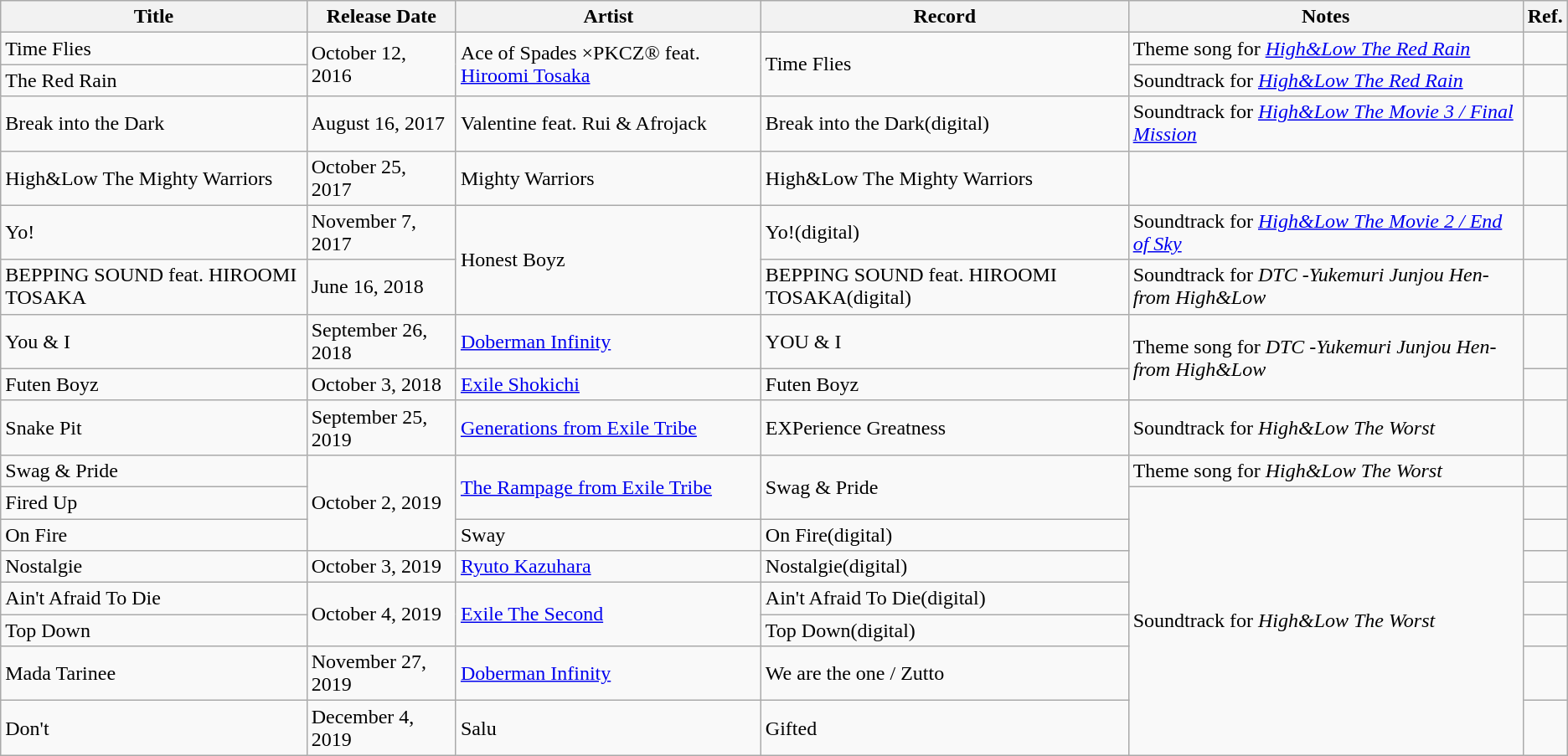<table class="wikitable">
<tr>
<th>Title</th>
<th>Release Date</th>
<th>Artist</th>
<th>Record</th>
<th>Notes</th>
<th>Ref.</th>
</tr>
<tr>
<td>Time Flies</td>
<td rowspan="2">October 12, 2016</td>
<td rowspan="2">Ace of Spades ×PKCZ® feat. <a href='#'>Hiroomi Tosaka</a></td>
<td rowspan="2">Time Flies</td>
<td>Theme song for <em><a href='#'>High&Low The Red Rain</a></em></td>
<td></td>
</tr>
<tr>
<td>The Red Rain</td>
<td>Soundtrack for <em><a href='#'>High&Low The Red Rain</a></em></td>
<td></td>
</tr>
<tr>
<td>Break into the Dark</td>
<td>August 16, 2017</td>
<td>Valentine feat. Rui & Afrojack</td>
<td>Break into the Dark(digital)</td>
<td>Soundtrack for <em><a href='#'>High&Low The Movie 3 / Final Mission</a></em></td>
<td></td>
</tr>
<tr>
<td>High&Low The Mighty Warriors</td>
<td>October 25, 2017</td>
<td>Mighty Warriors</td>
<td>High&Low The Mighty Warriors</td>
<td></td>
<td></td>
</tr>
<tr>
<td>Yo!</td>
<td>November 7, 2017</td>
<td rowspan="2">Honest Boyz</td>
<td>Yo!(digital)</td>
<td>Soundtrack for <em><a href='#'>High&Low The Movie 2 / End of Sky</a></em></td>
<td></td>
</tr>
<tr>
<td>BEPPING SOUND feat. HIROOMI TOSAKA</td>
<td>June 16, 2018</td>
<td>BEPPING SOUND feat. HIROOMI TOSAKA(digital)</td>
<td>Soundtrack for <em>DTC -Yukemuri Junjou Hen- from High&Low</em></td>
<td></td>
</tr>
<tr>
<td>You & I</td>
<td>September 26, 2018</td>
<td><a href='#'>Doberman Infinity</a></td>
<td>YOU & I</td>
<td rowspan="2">Theme song for <em>DTC -Yukemuri Junjou Hen- from High&Low</em></td>
<td></td>
</tr>
<tr>
<td>Futen Boyz</td>
<td>October 3, 2018</td>
<td><a href='#'>Exile Shokichi</a></td>
<td>Futen Boyz</td>
<td></td>
</tr>
<tr>
<td>Snake Pit</td>
<td>September 25, 2019</td>
<td><a href='#'>Generations from Exile Tribe</a></td>
<td>EXPerience Greatness</td>
<td>Soundtrack for <em>High&Low The Worst</em></td>
<td></td>
</tr>
<tr>
<td>Swag & Pride</td>
<td rowspan="3">October 2, 2019</td>
<td rowspan="2"><a href='#'>The Rampage from Exile Tribe</a></td>
<td rowspan="2">Swag & Pride</td>
<td>Theme song for <em>High&Low The Worst</em></td>
<td></td>
</tr>
<tr>
<td>Fired Up</td>
<td rowspan="7">Soundtrack for <em>High&Low The Worst</em></td>
<td></td>
</tr>
<tr>
<td>On Fire</td>
<td>Sway</td>
<td>On Fire(digital)</td>
<td></td>
</tr>
<tr>
<td>Nostalgie</td>
<td>October 3, 2019</td>
<td><a href='#'>Ryuto Kazuhara</a></td>
<td>Nostalgie(digital)</td>
<td></td>
</tr>
<tr>
<td>Ain't Afraid To Die</td>
<td rowspan="2">October 4, 2019</td>
<td rowspan="2"><a href='#'>Exile The Second</a></td>
<td>Ain't Afraid To Die(digital)</td>
<td></td>
</tr>
<tr>
<td>Top Down</td>
<td>Top Down(digital)</td>
<td></td>
</tr>
<tr>
<td>Mada Tarinee</td>
<td>November 27, 2019</td>
<td><a href='#'>Doberman Infinity</a></td>
<td>We are the one / Zutto</td>
<td></td>
</tr>
<tr>
<td>Don't</td>
<td>December 4, 2019</td>
<td>Salu</td>
<td>Gifted</td>
<td></td>
</tr>
</table>
